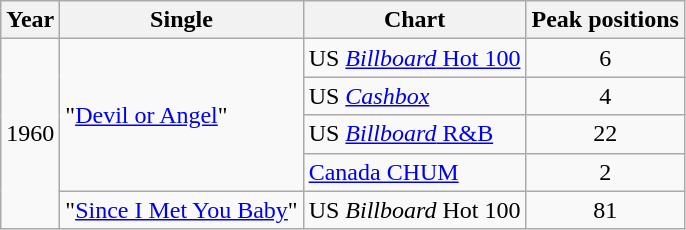<table class="wikitable">
<tr>
<th>Year</th>
<th>Single</th>
<th>Chart</th>
<th>Peak positions</th>
</tr>
<tr>
<td rowspan="5">1960</td>
<td rowspan="4">"<a href='#'>Devil or Angel</a>"</td>
<td>US <a href='#'><em>Billboard</em> Hot 100</a></td>
<td align="center">6</td>
</tr>
<tr>
<td>US <em><a href='#'>Cashbox</a></em></td>
<td align="center">4</td>
</tr>
<tr>
<td>US <a href='#'><em>Billboard</em> R&B</a></td>
<td align="center">22</td>
</tr>
<tr>
<td><a href='#'>Canada CHUM</a></td>
<td align="center">2</td>
</tr>
<tr>
<td>"<a href='#'>Since I Met You Baby</a>"</td>
<td>US <em>Billboard</em> Hot 100</td>
<td align="center">81</td>
</tr>
</table>
